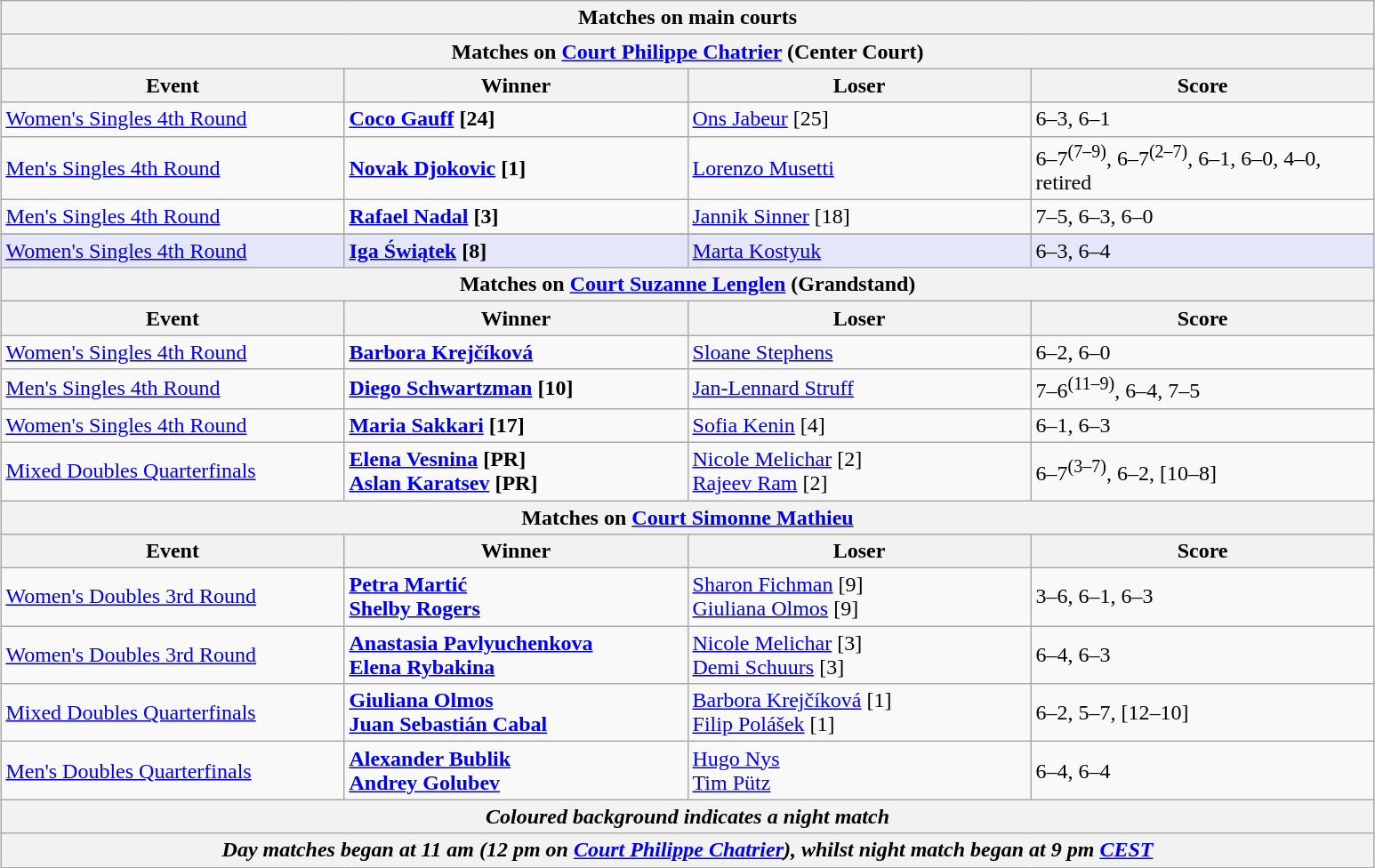<table class="wikitable" style="margin:auto;">
<tr>
<th colspan="4" style="white-space:nowrap">Matches on main courts</th>
</tr>
<tr>
<th colspan="4">Matches on <a href='#'>Court Philippe Chatrier</a> (Center Court)</th>
</tr>
<tr>
<th width="250">Event</th>
<th width="250">Winner</th>
<th width="250">Loser</th>
<th width="250">Score</th>
</tr>
<tr>
<td><a href='#'>Women's Singles 4th Round</a></td>
<td><strong> <a href='#'>Coco Gauff</a> [24]</strong></td>
<td> <a href='#'>Ons Jabeur</a> [25]</td>
<td>6–3, 6–1</td>
</tr>
<tr>
<td><a href='#'>Men's Singles 4th Round</a></td>
<td><strong> <a href='#'>Novak Djokovic</a> [1]</strong></td>
<td> <a href='#'>Lorenzo Musetti</a></td>
<td>6–7<sup>(7–9)</sup>, 6–7<sup>(2–7)</sup>, 6–1, 6–0, 4–0, retired</td>
</tr>
<tr>
<td><a href='#'>Men's Singles 4th Round</a></td>
<td><strong> <a href='#'>Rafael Nadal</a> [3]</strong></td>
<td> <a href='#'>Jannik Sinner</a> [18]</td>
<td>7–5, 6–3, 6–0</td>
</tr>
<tr>
</tr>
<tr bgcolor="lavender">
<td><a href='#'>Women's Singles 4th Round</a></td>
<td><strong> <a href='#'>Iga Świątek</a> [8]</strong></td>
<td> <a href='#'>Marta Kostyuk</a></td>
<td>6–3, 6–4</td>
</tr>
<tr>
<th colspan="4">Matches on <a href='#'>Court Suzanne Lenglen</a> (Grandstand)</th>
</tr>
<tr>
<th width="250">Event</th>
<th width="250">Winner</th>
<th width="250">Loser</th>
<th width="250">Score</th>
</tr>
<tr>
<td><a href='#'>Women's Singles 4th Round</a></td>
<td><strong> <a href='#'>Barbora Krejčíková</a></strong></td>
<td> <a href='#'>Sloane Stephens</a></td>
<td>6–2, 6–0</td>
</tr>
<tr>
<td><a href='#'>Men's Singles 4th Round</a></td>
<td><strong> <a href='#'>Diego Schwartzman</a> [10]</strong></td>
<td> <a href='#'>Jan-Lennard Struff</a></td>
<td>7–6<sup>(11–9)</sup>, 6–4, 7–5</td>
</tr>
<tr>
<td><a href='#'>Women's Singles 4th Round</a></td>
<td><strong> <a href='#'>Maria Sakkari</a> [17]</strong></td>
<td> <a href='#'>Sofia Kenin</a> [4]</td>
<td>6–1, 6–3</td>
</tr>
<tr>
<td><a href='#'>Mixed Doubles Quarterfinals</a></td>
<td><strong> <a href='#'>Elena Vesnina</a> [PR] <br>  <a href='#'>Aslan Karatsev</a> [PR]</strong></td>
<td>  <a href='#'>Nicole Melichar</a> [2] <br>  <a href='#'>Rajeev Ram</a> [2]</td>
<td>6–7<sup>(3–7)</sup>, 6–2, [10–8]</td>
</tr>
<tr>
<th colspan="4">Matches on <a href='#'>Court Simonne Mathieu</a></th>
</tr>
<tr>
<th width="250">Event</th>
<th width="250">Winner</th>
<th width="250">Loser</th>
<th width="250">Score</th>
</tr>
<tr>
<td><a href='#'>Women's Doubles 3rd Round</a></td>
<td><strong> <a href='#'>Petra Martić</a> <br>  <a href='#'>Shelby Rogers</a></strong></td>
<td> <a href='#'>Sharon Fichman</a> [9] <br>  <a href='#'>Giuliana Olmos</a> [9]</td>
<td>3–6, 6–1, 6–3</td>
</tr>
<tr>
<td><a href='#'>Women's Doubles 3rd Round</a></td>
<td><strong> <a href='#'>Anastasia Pavlyuchenkova</a> <br>  <a href='#'>Elena Rybakina</a></strong></td>
<td> <a href='#'>Nicole Melichar</a> [3] <br>  <a href='#'>Demi Schuurs</a> [3]</td>
<td>6–4, 6–3</td>
</tr>
<tr>
<td><a href='#'>Mixed Doubles Quarterfinals</a></td>
<td><strong> <a href='#'>Giuliana Olmos</a> <br>  <a href='#'>Juan Sebastián Cabal</a></strong></td>
<td> <a href='#'>Barbora Krejčíková</a> [1] <br>  <a href='#'>Filip Polášek</a> [1]</td>
<td>6–2, 5–7, [12–10]</td>
</tr>
<tr>
<td><a href='#'>Men's Doubles Quarterfinals</a></td>
<td><strong> <a href='#'>Alexander Bublik</a> <br>  <a href='#'>Andrey Golubev</a></strong></td>
<td> <a href='#'>Hugo Nys</a> <br>  <a href='#'>Tim Pütz</a></td>
<td>6–4, 6–4</td>
</tr>
<tr>
<th colspan="4"><em>Coloured background indicates a night match</em></th>
</tr>
<tr>
<th colspan="4"><em>Day matches began at 11 am (12 pm on <a href='#'>Court Philippe Chatrier</a>), whilst night match began at 9 pm <a href='#'>CEST</a></em></th>
</tr>
</table>
